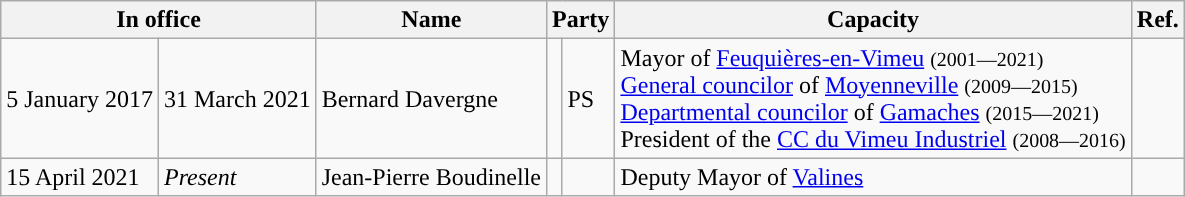<table class="wikitable">
<tr>
<th colspan="2">In office</th>
<th>Name</th>
<th colspan="2">Party</th>
<th>Capacity</th>
<th>Ref.</th>
</tr>
<tr>
<td>5 January 2017</td>
<td>31 March 2021</td>
<td>Bernard Davergne</td>
<td style="background:"></td>
<td>PS</td>
<td>Mayor of <a href='#'>Feuquières-en-Vimeu</a> <small>(2001—2021)</small><br><a href='#'>General councilor</a> of <a href='#'>Moyenneville</a> <small>(2009—2015)</small><br><a href='#'>Departmental councilor</a> of <a href='#'>Gamaches</a> <small>(2015—2021)</small><br>President of the <a href='#'>CC du Vimeu Industriel</a> <small>(2008—2016)</small></td>
<td></td>
</tr>
<tr>
<td>15 April 2021</td>
<td><em>Present</em></td>
<td>Jean-Pierre Boudinelle</td>
<td></td>
<td></td>
<td>Deputy Mayor of <a href='#'>Valines</a></td>
<td></td>
</tr>
</table>
